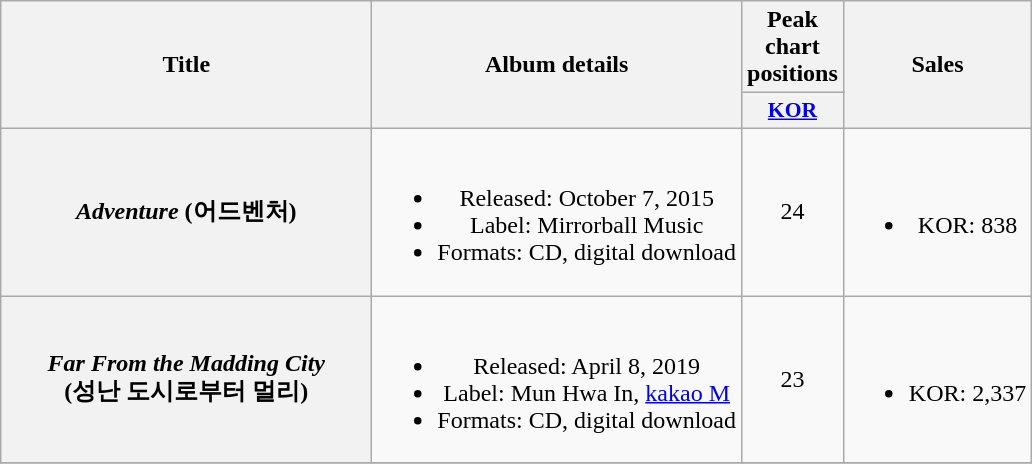<table class="wikitable plainrowheaders" style="text-align:center;">
<tr>
<th scope="col" rowspan="2" style="width:15em;">Title</th>
<th scope="col" rowspan="2">Album details</th>
<th scope="col" colspan="1">Peak chart positions</th>
<th scope="col" rowspan="2">Sales</th>
</tr>
<tr>
<th scope="col" style="width:2.5em;font-size:90%;"><a href='#'>KOR</a><br></th>
</tr>
<tr>
<th scope="row"><em>Adventure</em> (어드벤처)</th>
<td><br><ul><li>Released: October 7, 2015</li><li>Label: Mirrorball Music</li><li>Formats: CD, digital download</li></ul></td>
<td>24</td>
<td><br><ul><li>KOR: 838</li></ul></td>
</tr>
<tr>
<th scope="row"><em>Far From the Madding City</em><br>(성난 도시로부터 멀리)</th>
<td><br><ul><li>Released: April 8, 2019</li><li>Label: Mun Hwa In, <a href='#'>kakao M</a></li><li>Formats: CD, digital download</li></ul></td>
<td>23</td>
<td><br><ul><li>KOR: 2,337</li></ul></td>
</tr>
<tr>
</tr>
</table>
